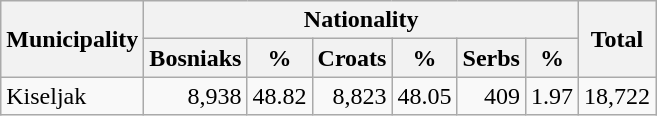<table class="wikitable" style="text-align:right;">
<tr>
<th rowspan="2">Municipality</th>
<th colspan="6">Nationality</th>
<th rowspan="2">Total</th>
</tr>
<tr>
<th>Bosniaks</th>
<th>%</th>
<th>Croats</th>
<th>%</th>
<th>Serbs</th>
<th>%</th>
</tr>
<tr>
<td style="text-align:left;">Kiseljak</td>
<td>8,938</td>
<td>48.82</td>
<td>8,823</td>
<td>48.05</td>
<td>409</td>
<td>1.97</td>
<td>18,722</td>
</tr>
</table>
